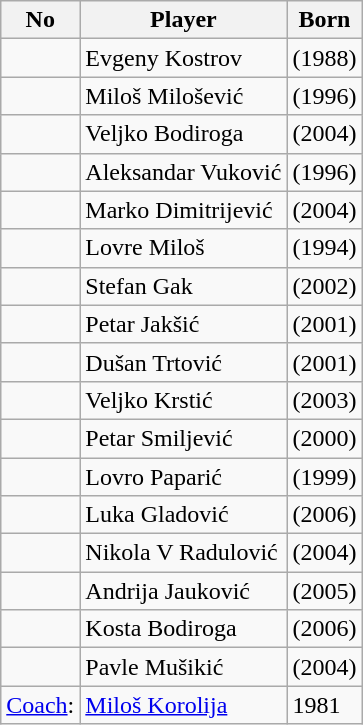<table class=wikitable>
<tr>
<th>Νο</th>
<th>Player</th>
<th>Bοrn</th>
</tr>
<tr>
<td></td>
<td>Evgeny Kostrov</td>
<td>(1988)</td>
</tr>
<tr>
<td></td>
<td>Miloš Milošević</td>
<td>(1996)</td>
</tr>
<tr>
<td></td>
<td>Veljko Bodiroga</td>
<td>(2004)</td>
</tr>
<tr>
<td></td>
<td>Aleksandar Vuković</td>
<td>(1996)</td>
</tr>
<tr>
<td></td>
<td>Marko Dimitrijević</td>
<td>(2004)</td>
</tr>
<tr>
<td></td>
<td>Lovre Miloš</td>
<td>(1994)</td>
</tr>
<tr>
<td></td>
<td>Stefan Gak</td>
<td>(2002)</td>
</tr>
<tr>
<td></td>
<td>Petar Jakšić</td>
<td>(2001)</td>
</tr>
<tr>
<td></td>
<td>Dušan Trtović</td>
<td>(2001)</td>
</tr>
<tr>
<td></td>
<td>Veljko Krstić</td>
<td>(2003)</td>
</tr>
<tr>
<td></td>
<td>Petar Smiljević</td>
<td>(2000)</td>
</tr>
<tr>
<td></td>
<td>Lovro Paparić</td>
<td>(1999)</td>
</tr>
<tr>
<td></td>
<td>Luka Gladović</td>
<td>(2006)</td>
</tr>
<tr>
<td></td>
<td>Nikola V Radulović</td>
<td>(2004)</td>
</tr>
<tr>
<td></td>
<td>Andrija Jauković</td>
<td>(2005)</td>
</tr>
<tr>
<td></td>
<td>Kosta Bodiroga</td>
<td>(2006)</td>
</tr>
<tr>
<td></td>
<td>Pavle Mušikić</td>
<td>(2004)</td>
</tr>
<tr>
<td><a href='#'>Coach</a>:</td>
<td> <a href='#'>Miloš Korolija</a></td>
<td>1981</td>
</tr>
</table>
